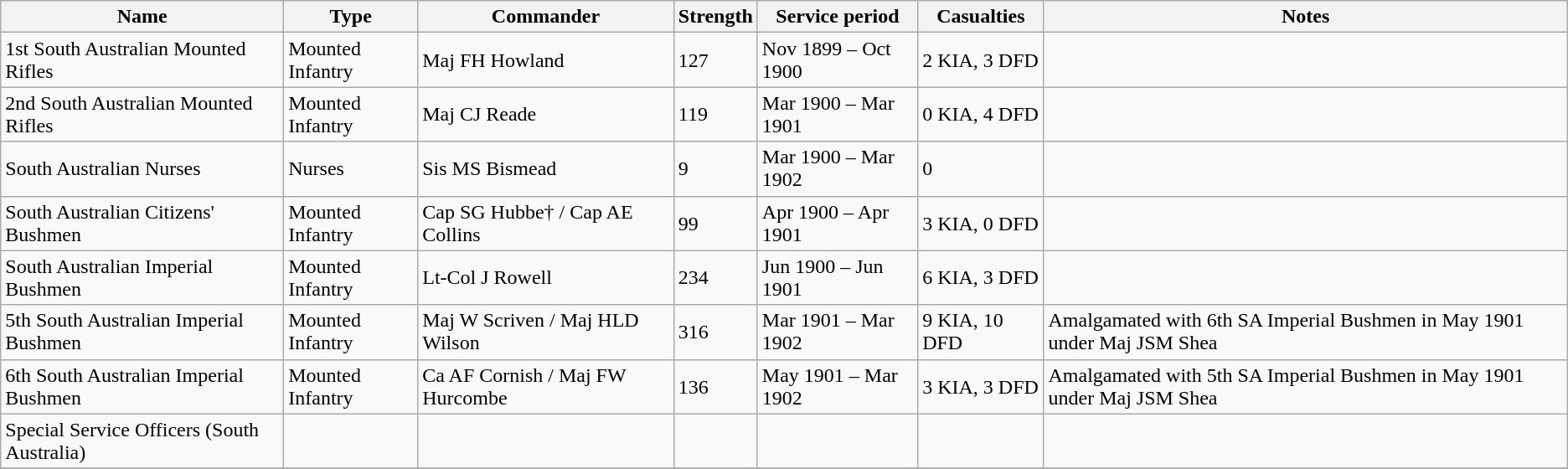<table class="wikitable" align=center>
<tr>
<th>Name</th>
<th>Type</th>
<th>Commander</th>
<th>Strength</th>
<th>Service period</th>
<th>Casualties</th>
<th>Notes</th>
</tr>
<tr>
<td>1st South Australian Mounted Rifles</td>
<td>Mounted Infantry</td>
<td>Maj FH Howland</td>
<td>127</td>
<td>Nov 1899 – Oct 1900</td>
<td>2 KIA, 3 DFD</td>
<td></td>
</tr>
<tr>
<td>2nd South Australian Mounted Rifles</td>
<td>Mounted Infantry</td>
<td>Maj CJ Reade</td>
<td>119</td>
<td>Mar 1900 – Mar 1901</td>
<td>0 KIA, 4 DFD</td>
<td></td>
</tr>
<tr>
<td>South Australian Nurses</td>
<td>Nurses</td>
<td>Sis MS Bismead</td>
<td>9</td>
<td>Mar 1900 – Mar 1902</td>
<td>0</td>
<td></td>
</tr>
<tr>
<td>South Australian Citizens' Bushmen</td>
<td>Mounted Infantry</td>
<td>Cap SG Hubbe† / Cap AE Collins</td>
<td>99</td>
<td>Apr 1900 – Apr 1901</td>
<td>3 KIA, 0 DFD</td>
<td></td>
</tr>
<tr>
<td>South Australian Imperial Bushmen</td>
<td>Mounted Infantry</td>
<td>Lt-Col J Rowell</td>
<td>234</td>
<td>Jun 1900 – Jun 1901</td>
<td>6 KIA, 3 DFD</td>
<td></td>
</tr>
<tr>
<td>5th South Australian Imperial Bushmen</td>
<td>Mounted Infantry</td>
<td>Maj W Scriven / Maj HLD Wilson</td>
<td>316</td>
<td>Mar 1901 – Mar 1902</td>
<td>9 KIA, 10 DFD</td>
<td>Amalgamated with 6th SA Imperial Bushmen in May 1901 under Maj JSM Shea</td>
</tr>
<tr>
<td>6th South Australian Imperial Bushmen</td>
<td>Mounted Infantry</td>
<td>Ca AF Cornish / Maj FW Hurcombe</td>
<td>136</td>
<td>May 1901 – Mar 1902</td>
<td>3 KIA, 3 DFD</td>
<td>Amalgamated with 5th SA Imperial Bushmen in May 1901 under Maj JSM Shea</td>
</tr>
<tr>
<td>Special Service Officers (South Australia)</td>
<td></td>
<td></td>
<td></td>
<td></td>
<td></td>
<td></td>
</tr>
<tr>
</tr>
</table>
